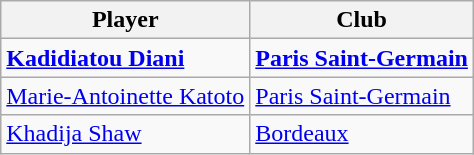<table class="wikitable">
<tr>
<th>Player</th>
<th>Club</th>
</tr>
<tr>
<td> <strong><a href='#'>Kadidiatou Diani</a></strong></td>
<td><strong><a href='#'>Paris Saint-Germain</a></strong></td>
</tr>
<tr>
<td> <a href='#'>Marie-Antoinette Katoto</a></td>
<td><a href='#'>Paris Saint-Germain</a></td>
</tr>
<tr>
<td> <a href='#'>Khadija Shaw</a></td>
<td><a href='#'>Bordeaux</a></td>
</tr>
</table>
